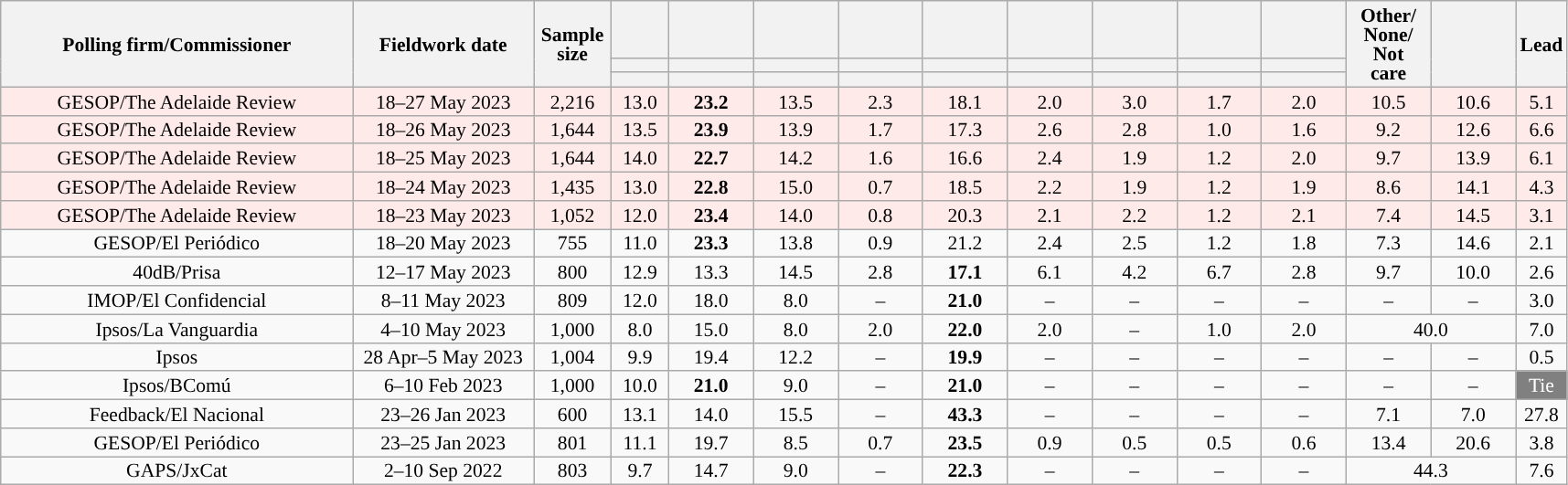<table class="wikitable collapsible collapsed" style="text-align:center; font-size:90%; line-height:14px;">
<tr style="height:42px;">
<th style="width:250px;" rowspan="3">Polling firm/Commissioner</th>
<th style="width:125px;" rowspan="3">Fieldwork date</th>
<th style="width:50px;" rowspan="3">Sample size</th>
<th style="width:35px;"></th>
<th style="width:55px;"></th>
<th style="width:55px;"></th>
<th style="width:55px;"></th>
<th style="width:55px;"></th>
<th style="width:55px;"></th>
<th style="width:55px;"></th>
<th style="width:55px;"></th>
<th style="width:55px;"></th>
<th style="width:55px;" rowspan="3">Other/<br>None/<br>Not<br>care</th>
<th style="width:55px;" rowspan="3"></th>
<th style="width:30px;" rowspan="3">Lead</th>
</tr>
<tr>
<th style="color:inherit;background:"></th>
<th style="color:inherit;background:"></th>
<th style="color:inherit;background:"></th>
<th style="color:inherit;background:"></th>
<th style="color:inherit;background:"></th>
<th style="color:inherit;background:"></th>
<th style="color:inherit;background:"></th>
<th style="color:inherit;background:"></th>
<th style="color:inherit;background:"></th>
</tr>
<tr>
<th></th>
<th></th>
<th></th>
<th></th>
<th></th>
<th></th>
<th></th>
<th></th>
<th></th>
</tr>
<tr style="background:#FFEAEA;">
<td>GESOP/The Adelaide Review</td>
<td>18–27 May 2023</td>
<td>2,216</td>
<td>13.0</td>
<td><strong>23.2</strong></td>
<td>13.5</td>
<td>2.3</td>
<td>18.1</td>
<td>2.0</td>
<td>3.0</td>
<td>1.7</td>
<td>2.0</td>
<td>10.5</td>
<td>10.6</td>
<td style="background:">5.1</td>
</tr>
<tr style="background:#FFEAEA;">
<td>GESOP/The Adelaide Review</td>
<td>18–26 May 2023</td>
<td>1,644</td>
<td>13.5</td>
<td><strong>23.9</strong></td>
<td>13.9</td>
<td>1.7</td>
<td>17.3</td>
<td>2.6</td>
<td>2.8</td>
<td>1.0</td>
<td>1.6</td>
<td>9.2</td>
<td>12.6</td>
<td style="background:">6.6</td>
</tr>
<tr style="background:#FFEAEA;">
<td>GESOP/The Adelaide Review</td>
<td>18–25 May 2023</td>
<td>1,644</td>
<td>14.0</td>
<td><strong>22.7</strong></td>
<td>14.2</td>
<td>1.6</td>
<td>16.6</td>
<td>2.4</td>
<td>1.9</td>
<td>1.2</td>
<td>2.0</td>
<td>9.7</td>
<td>13.9</td>
<td style="background:">6.1</td>
</tr>
<tr style="background:#FFEAEA;">
<td>GESOP/The Adelaide Review</td>
<td>18–24 May 2023</td>
<td>1,435</td>
<td>13.0</td>
<td><strong>22.8</strong></td>
<td>15.0</td>
<td>0.7</td>
<td>18.5</td>
<td>2.2</td>
<td>1.9</td>
<td>1.2</td>
<td>1.9</td>
<td>8.6</td>
<td>14.1</td>
<td style="background:">4.3</td>
</tr>
<tr style="background:#FFEAEA;">
<td>GESOP/The Adelaide Review</td>
<td>18–23 May 2023</td>
<td>1,052</td>
<td>12.0</td>
<td><strong>23.4</strong></td>
<td>14.0</td>
<td>0.8</td>
<td>20.3</td>
<td>2.1</td>
<td>2.2</td>
<td>1.2</td>
<td>2.1</td>
<td>7.4</td>
<td>14.5</td>
<td style="background:">3.1</td>
</tr>
<tr>
<td>GESOP/El Periódico</td>
<td>18–20 May 2023</td>
<td>755</td>
<td>11.0</td>
<td><strong>23.3</strong></td>
<td>13.8</td>
<td>0.9</td>
<td>21.2</td>
<td>2.4</td>
<td>2.5</td>
<td>1.2</td>
<td>1.8</td>
<td>7.3</td>
<td>14.6</td>
<td style="background:">2.1</td>
</tr>
<tr>
<td>40dB/Prisa</td>
<td>12–17 May 2023</td>
<td>800</td>
<td>12.9</td>
<td>13.3</td>
<td>14.5</td>
<td>2.8</td>
<td><strong>17.1</strong></td>
<td>6.1</td>
<td>4.2</td>
<td>6.7</td>
<td>2.8</td>
<td>9.7</td>
<td>10.0</td>
<td style="background:">2.6</td>
</tr>
<tr>
<td>IMOP/El Confidencial</td>
<td>8–11 May 2023</td>
<td>809</td>
<td>12.0</td>
<td>18.0</td>
<td>8.0</td>
<td>–</td>
<td><strong>21.0</strong></td>
<td>–</td>
<td>–</td>
<td>–</td>
<td>–</td>
<td>–</td>
<td>–</td>
<td style="background:">3.0</td>
</tr>
<tr>
<td>Ipsos/La Vanguardia</td>
<td>4–10 May 2023</td>
<td>1,000</td>
<td>8.0</td>
<td>15.0</td>
<td>8.0</td>
<td>2.0</td>
<td><strong>22.0</strong></td>
<td>2.0</td>
<td>–</td>
<td>1.0</td>
<td>2.0</td>
<td colspan="2">40.0</td>
<td style="background:">7.0</td>
</tr>
<tr>
<td>Ipsos</td>
<td>28 Apr–5 May 2023</td>
<td>1,004</td>
<td>9.9</td>
<td>19.4</td>
<td>12.2</td>
<td>–</td>
<td><strong>19.9</strong></td>
<td>–</td>
<td>–</td>
<td>–</td>
<td>–</td>
<td>–</td>
<td>–</td>
<td style="background:">0.5</td>
</tr>
<tr>
<td>Ipsos/BComú</td>
<td>6–10 Feb 2023</td>
<td>1,000</td>
<td>10.0</td>
<td><strong>21.0</strong></td>
<td>9.0</td>
<td>–</td>
<td><strong>21.0</strong></td>
<td>–</td>
<td>–</td>
<td>–</td>
<td>–</td>
<td>–</td>
<td>–</td>
<td style="background:gray;color:white;">Tie</td>
</tr>
<tr>
<td>Feedback/El Nacional</td>
<td>23–26 Jan 2023</td>
<td>600</td>
<td>13.1</td>
<td>14.0</td>
<td>15.5</td>
<td>–</td>
<td><strong>43.3</strong></td>
<td>–</td>
<td>–</td>
<td>–</td>
<td>–</td>
<td>7.1</td>
<td>7.0</td>
<td style="background:">27.8</td>
</tr>
<tr>
<td>GESOP/El Periódico</td>
<td>23–25 Jan 2023</td>
<td>801</td>
<td>11.1</td>
<td>19.7</td>
<td>8.5</td>
<td>0.7</td>
<td><strong>23.5</strong></td>
<td>0.9</td>
<td>0.5</td>
<td>0.5</td>
<td>0.6</td>
<td>13.4</td>
<td>20.6</td>
<td style="background:">3.8</td>
</tr>
<tr>
<td>GAPS/JxCat</td>
<td>2–10 Sep 2022</td>
<td>803</td>
<td>9.7</td>
<td>14.7</td>
<td>9.0</td>
<td>–</td>
<td><strong>22.3</strong></td>
<td>–</td>
<td>–</td>
<td>–</td>
<td>–</td>
<td colspan="2">44.3</td>
<td style="background:">7.6</td>
</tr>
</table>
